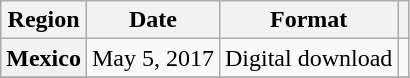<table class="wikitable plainrowheaders">
<tr>
<th scope="col">Region</th>
<th scope="col">Date</th>
<th scope="col">Format</th>
<th scope="col"></th>
</tr>
<tr>
<th scope="row">Mexico</th>
<td scope="row">May 5, 2017</td>
<td>Digital download</td>
<td style="text-align:center;"></td>
</tr>
<tr>
</tr>
</table>
